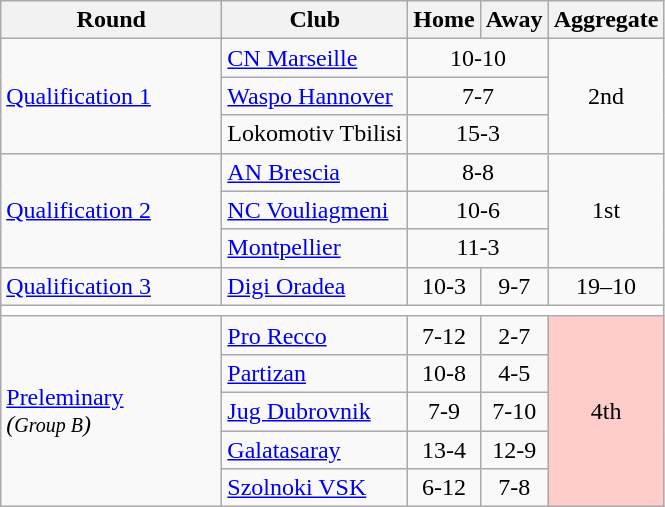<table class="wikitable">
<tr>
<th width="140">Round</th>
<th>Club</th>
<th>Home</th>
<th>Away</th>
<th>Aggregate</th>
</tr>
<tr>
<td rowspan="3"><a href='#'>Qualification 1</a></td>
<td> <a href='#'>CN Marseille</a></td>
<td align=center colspan="2">10-10</td>
<td rowspan="3" style="text-align:center;">2nd </td>
</tr>
<tr>
<td> <a href='#'>Waspo Hannover</a></td>
<td align=center colspan="2">7-7</td>
</tr>
<tr>
<td> Lokomotiv Tbilisi</td>
<td align=center colspan="2">15-3</td>
</tr>
<tr>
<td rowspan="3"><a href='#'>Qualification 2</a></td>
<td> <a href='#'>AN Brescia</a></td>
<td align=center colspan="2">8-8</td>
<td rowspan="3" style="text-align:center;">1st </td>
</tr>
<tr>
<td> <a href='#'>NC Vouliagmeni</a></td>
<td align=center colspan="2">10-6</td>
</tr>
<tr>
<td> <a href='#'>Montpellier</a></td>
<td align=center colspan="2">11-3</td>
</tr>
<tr>
<td><a href='#'>Qualification 3</a></td>
<td> <a href='#'>Digi Oradea</a></td>
<td style="text-align:center;">10-3</td>
<td style="text-align:center;">9-7</td>
<td align=center>19–10 </td>
</tr>
<tr>
<td colspan=7 style="text-align: center;" bgcolor=white></td>
</tr>
<tr>
<td rowspan="5"><a href='#'>Preleminary</a><br><em>(<small>Group B</small>)</em></td>
<td> <a href='#'>Pro Recco</a></td>
<td style="text-align:center;">7-12</td>
<td style="text-align:center;">2-7</td>
<td rowspan="5" style="text-align:center;" bgcolor="#ffcccc">4th</td>
</tr>
<tr>
<td> <a href='#'>Partizan</a></td>
<td style="text-align:center;">10-8</td>
<td style="text-align:center;">4-5</td>
</tr>
<tr>
<td> <a href='#'>Jug Dubrovnik</a></td>
<td style="text-align:center;">7-9</td>
<td style="text-align:center;">7-10</td>
</tr>
<tr>
<td> <a href='#'>Galatasaray</a></td>
<td style="text-align:center;">13-4</td>
<td style="text-align:center;">12-9</td>
</tr>
<tr>
<td> <a href='#'>Szolnoki VSK</a></td>
<td style="text-align:center;">6-12</td>
<td style="text-align:center;">7-8</td>
</tr>
</table>
